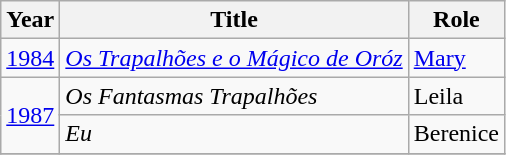<table class="wikitable">
<tr>
<th>Year</th>
<th>Title</th>
<th>Role</th>
</tr>
<tr>
<td><a href='#'>1984</a></td>
<td><em><a href='#'>Os Trapalhões e o Mágico de Oróz</a></em></td>
<td><a href='#'>Mary</a></td>
</tr>
<tr>
<td rowspan="2"><a href='#'>1987</a></td>
<td><em>Os Fantasmas Trapalhões</em></td>
<td>Leila</td>
</tr>
<tr>
<td><em>Eu</em></td>
<td>Berenice</td>
</tr>
<tr>
</tr>
</table>
